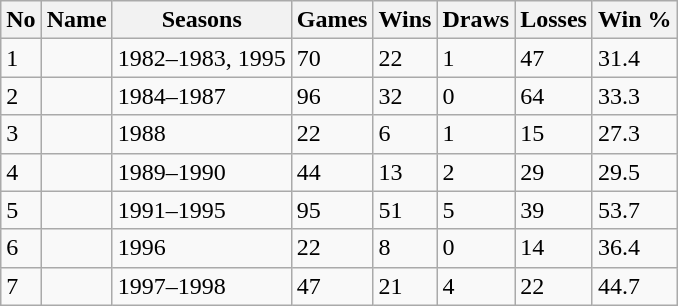<table class="wikitable sortable">
<tr>
<th>No</th>
<th>Name</th>
<th>Seasons</th>
<th>Games</th>
<th>Wins</th>
<th>Draws</th>
<th>Losses</th>
<th>Win %</th>
</tr>
<tr>
<td>1</td>
<td></td>
<td>1982–1983, 1995</td>
<td>70</td>
<td>22</td>
<td>1</td>
<td>47</td>
<td>31.4</td>
</tr>
<tr>
<td>2</td>
<td></td>
<td>1984–1987</td>
<td>96</td>
<td>32</td>
<td>0</td>
<td>64</td>
<td>33.3</td>
</tr>
<tr>
<td>3</td>
<td></td>
<td>1988</td>
<td>22</td>
<td>6</td>
<td>1</td>
<td>15</td>
<td>27.3</td>
</tr>
<tr>
<td>4</td>
<td></td>
<td>1989–1990</td>
<td>44</td>
<td>13</td>
<td>2</td>
<td>29</td>
<td>29.5</td>
</tr>
<tr>
<td>5</td>
<td></td>
<td>1991–1995</td>
<td>95</td>
<td>51</td>
<td>5</td>
<td>39</td>
<td>53.7</td>
</tr>
<tr>
<td>6</td>
<td></td>
<td>1996</td>
<td>22</td>
<td>8</td>
<td>0</td>
<td>14</td>
<td>36.4</td>
</tr>
<tr>
<td>7</td>
<td></td>
<td>1997–1998</td>
<td>47</td>
<td>21</td>
<td>4</td>
<td>22</td>
<td>44.7</td>
</tr>
</table>
